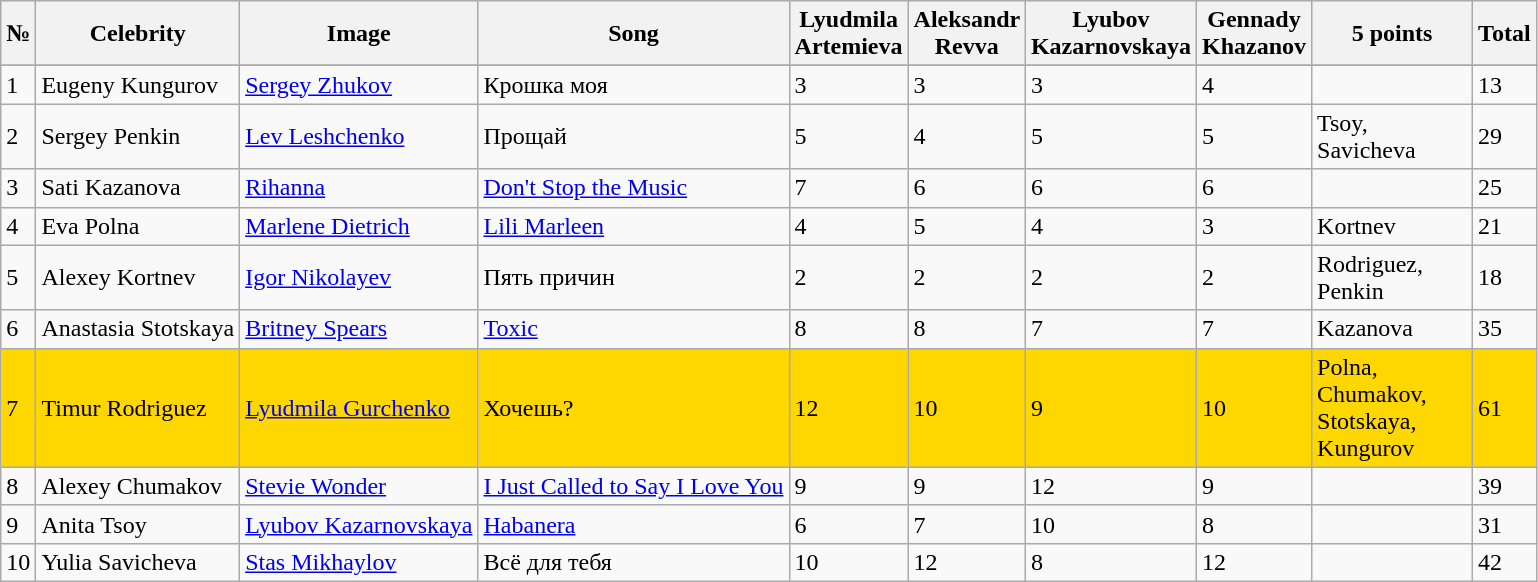<table class="wikitable sortable">
<tr>
<th>№</th>
<th>Celebrity</th>
<th>Image</th>
<th>Song</th>
<th width=20>Lyudmila Artemieva</th>
<th width=20>Aleksandr Revva</th>
<th width=20>Lyubov Kazarnovskaya</th>
<th width=20>Gennady Khazanov</th>
<th width=100>5 points</th>
<th>Total</th>
</tr>
<tr>
</tr>
<tr>
<td>1</td>
<td>Eugeny Kungurov</td>
<td><a href='#'>Sergey Zhukov</a></td>
<td>Крошка моя</td>
<td>3</td>
<td>3</td>
<td>3</td>
<td>4</td>
<td></td>
<td>13</td>
</tr>
<tr>
<td>2</td>
<td>Sergey Penkin</td>
<td><a href='#'>Lev Leshchenko</a></td>
<td>Прощай</td>
<td>5</td>
<td>4</td>
<td>5</td>
<td>5</td>
<td>Tsoy, Savicheva</td>
<td>29</td>
</tr>
<tr>
<td>3</td>
<td>Sati Kazanova</td>
<td><a href='#'>Rihanna</a></td>
<td><a href='#'>Don't Stop the Music</a></td>
<td>7</td>
<td>6</td>
<td>6</td>
<td>6</td>
<td></td>
<td>25</td>
</tr>
<tr>
<td>4</td>
<td>Eva Polna</td>
<td><a href='#'>Marlene Dietrich</a></td>
<td><a href='#'>Lili Marleen</a></td>
<td>4</td>
<td>5</td>
<td>4</td>
<td>3</td>
<td>Kortnev</td>
<td>21</td>
</tr>
<tr>
<td>5</td>
<td>Alexey Kortnev</td>
<td><a href='#'>Igor Nikolayev</a></td>
<td>Пять причин</td>
<td>2</td>
<td>2</td>
<td>2</td>
<td>2</td>
<td>Rodriguez, Penkin</td>
<td>18</td>
</tr>
<tr>
<td>6</td>
<td>Anastasia Stotskaya</td>
<td><a href='#'>Britney Spears</a></td>
<td><a href='#'>Toxic</a></td>
<td>8</td>
<td>8</td>
<td>7</td>
<td>7</td>
<td>Kazanova</td>
<td>35</td>
</tr>
<tr style="background: gold">
<td>7</td>
<td>Timur Rodriguez</td>
<td><a href='#'>Lyudmila Gurchenko</a></td>
<td>Хочешь?</td>
<td>12</td>
<td>10</td>
<td>9</td>
<td>10</td>
<td>Polna, Chumakov, Stotskaya, Kungurov</td>
<td>61</td>
</tr>
<tr>
<td>8</td>
<td>Alexey Chumakov</td>
<td><a href='#'>Stevie Wonder</a></td>
<td><a href='#'>I Just Called to Say I Love You</a></td>
<td>9</td>
<td>9</td>
<td>12</td>
<td>9</td>
<td></td>
<td>39</td>
</tr>
<tr>
<td>9</td>
<td>Anita Tsoy</td>
<td><a href='#'>Lyubov Kazarnovskaya</a></td>
<td><a href='#'>Habanera</a></td>
<td>6</td>
<td>7</td>
<td>10</td>
<td>8</td>
<td></td>
<td>31</td>
</tr>
<tr>
<td>10</td>
<td>Yulia Savicheva</td>
<td><a href='#'>Stas Mikhaylov</a></td>
<td>Всё для тебя</td>
<td>10</td>
<td>12</td>
<td>8</td>
<td>12</td>
<td></td>
<td>42</td>
</tr>
</table>
